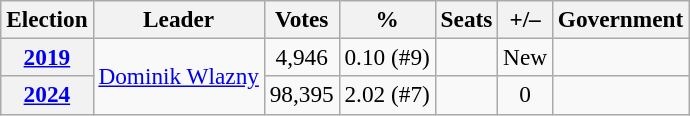<table class="wikitable" style="font-size:97%; text-align:center;">
<tr>
<th>Election</th>
<th>Leader</th>
<th>Votes</th>
<th>%</th>
<th>Seats</th>
<th>+/–</th>
<th>Government</th>
</tr>
<tr>
<th><a href='#'>2019</a></th>
<td rowspan=2><a href='#'>Dominik Wlazny</a></td>
<td>4,946</td>
<td>0.10 (#9)</td>
<td></td>
<td>New</td>
<td></td>
</tr>
<tr>
<th><a href='#'>2024</a></th>
<td>98,395</td>
<td>2.02 (#7)</td>
<td></td>
<td> 0</td>
<td></td>
</tr>
</table>
